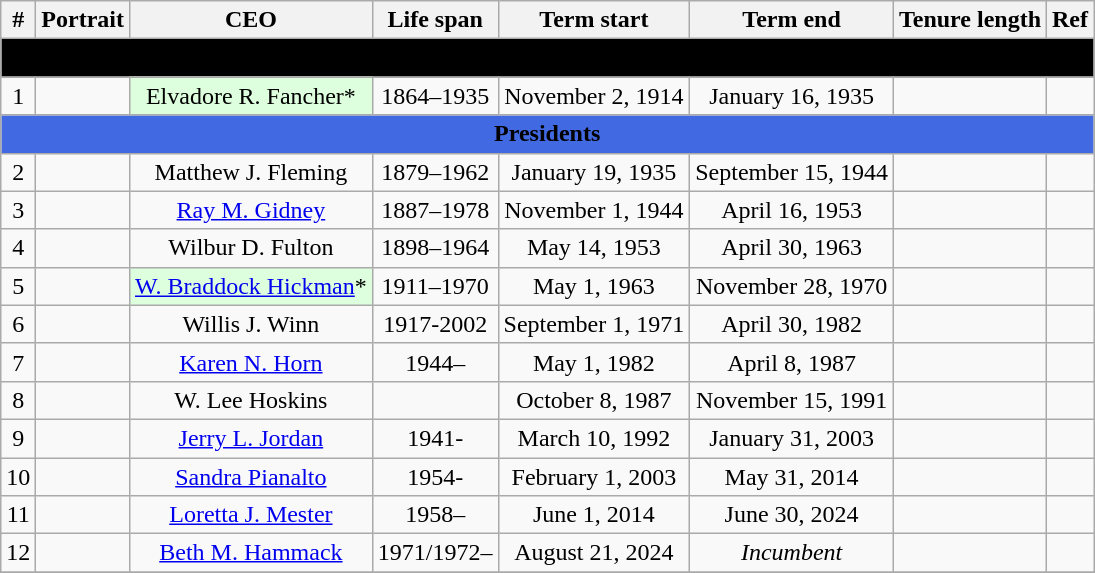<table class="wikitable" style="text-align:center">
<tr>
<th>#</th>
<th>Portrait</th>
<th>CEO</th>
<th>Life span</th>
<th>Term start</th>
<th>Term end</th>
<th>Tenure length</th>
<th>Ref</th>
</tr>
<tr>
<td align="center" Colspan="18" style="background: #000000"><strong><span>Governors</span></strong></td>
</tr>
<tr>
<td>1</td>
<td></td>
<td bgcolor="#ddffdd">Elvadore R. Fancher*</td>
<td>1864–1935</td>
<td>November 2, 1914</td>
<td>January 16, 1935</td>
<td></td>
<td align="center"></td>
</tr>
<tr>
<td align="center" Colspan="18" style="background: #4169E1"><strong><span>Presidents</span></strong></td>
</tr>
<tr>
<td>2</td>
<td></td>
<td>Matthew J. Fleming</td>
<td>1879–1962</td>
<td>January 19, 1935</td>
<td>September 15, 1944</td>
<td></td>
<td align="center"></td>
</tr>
<tr>
<td>3</td>
<td></td>
<td><a href='#'>Ray M. Gidney</a></td>
<td>1887–1978</td>
<td>November 1, 1944</td>
<td>April 16, 1953</td>
<td></td>
<td align="center"></td>
</tr>
<tr>
<td>4</td>
<td></td>
<td>Wilbur D. Fulton</td>
<td>1898–1964</td>
<td>May 14, 1953</td>
<td>April 30, 1963</td>
<td></td>
<td align="center"></td>
</tr>
<tr>
<td>5</td>
<td></td>
<td bgcolor="#ddffdd"><a href='#'>W. Braddock Hickman</a>*</td>
<td>1911–1970</td>
<td>May 1, 1963</td>
<td>November 28, 1970</td>
<td></td>
<td align="center"></td>
</tr>
<tr>
<td>6</td>
<td></td>
<td>Willis J. Winn</td>
<td>1917-2002</td>
<td>September 1, 1971</td>
<td>April 30, 1982</td>
<td></td>
<td align="center"></td>
</tr>
<tr>
<td>7</td>
<td></td>
<td><a href='#'>Karen N. Horn</a></td>
<td>1944–</td>
<td>May 1, 1982</td>
<td>April 8, 1987</td>
<td></td>
<td align="center"></td>
</tr>
<tr>
<td>8</td>
<td></td>
<td>W. Lee Hoskins</td>
<td></td>
<td>October 8, 1987</td>
<td>November 15, 1991</td>
<td></td>
<td align="center"></td>
</tr>
<tr>
<td>9</td>
<td></td>
<td><a href='#'>Jerry L. Jordan</a></td>
<td>1941-</td>
<td>March 10, 1992</td>
<td>January 31, 2003</td>
<td></td>
<td align="center"></td>
</tr>
<tr>
<td>10</td>
<td></td>
<td><a href='#'>Sandra Pianalto</a></td>
<td>1954-</td>
<td>February 1, 2003</td>
<td>May 31, 2014</td>
<td></td>
<td align="center"></td>
</tr>
<tr>
<td>11</td>
<td></td>
<td><a href='#'>Loretta J. Mester</a></td>
<td>1958–</td>
<td>June 1, 2014</td>
<td>June 30, 2024</td>
<td></td>
<td align="center"></td>
</tr>
<tr>
<td>12</td>
<td></td>
<td><a href='#'>Beth M. Hammack</a></td>
<td>1971/1972–</td>
<td>August 21, 2024</td>
<td><em>Incumbent</em></td>
<td></td>
<td align="center"></td>
</tr>
<tr>
</tr>
</table>
